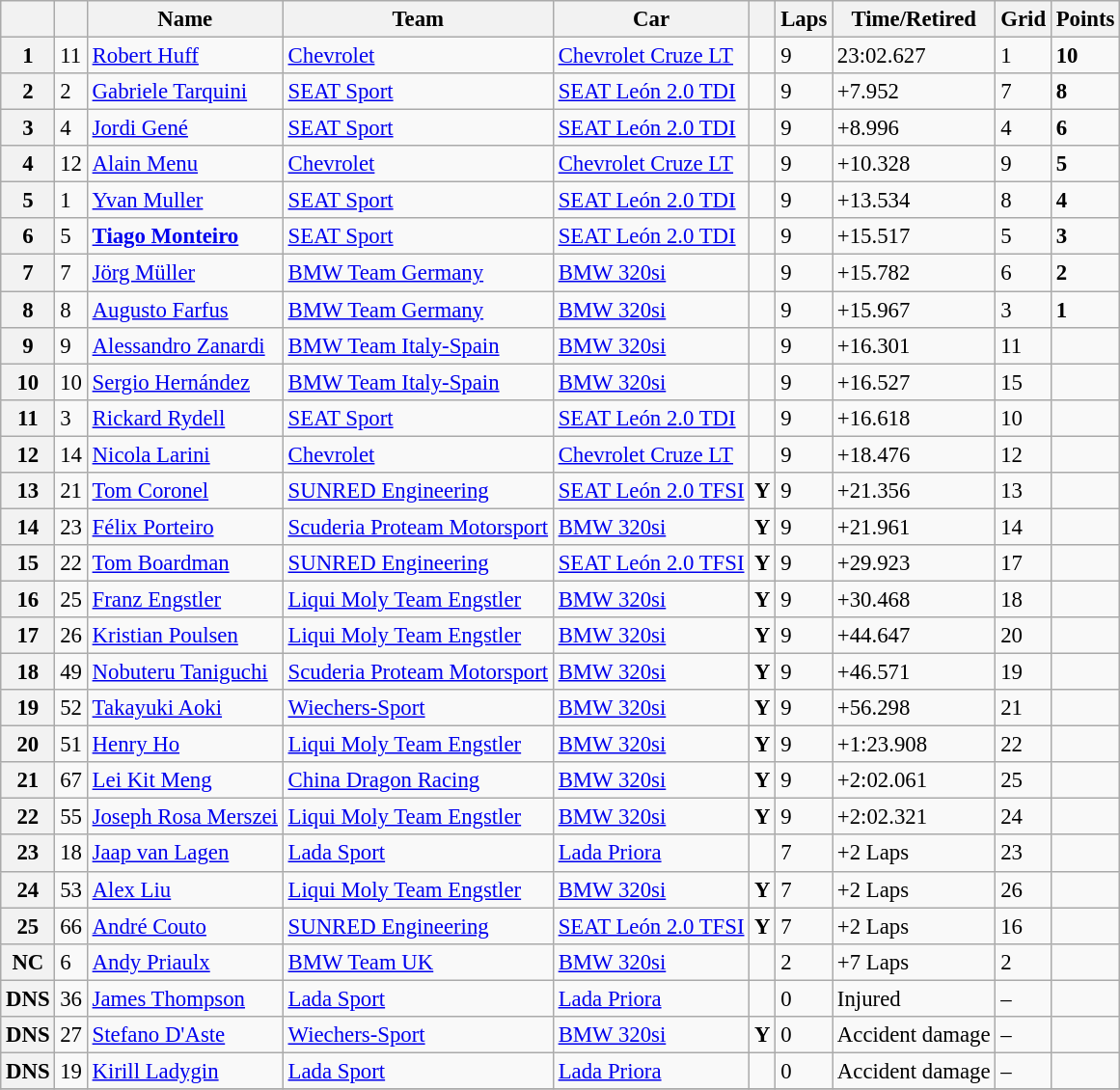<table class="wikitable sortable" style="font-size: 95%;">
<tr>
<th></th>
<th></th>
<th>Name</th>
<th>Team</th>
<th>Car</th>
<th></th>
<th>Laps</th>
<th>Time/Retired</th>
<th>Grid</th>
<th>Points</th>
</tr>
<tr>
<th>1</th>
<td>11</td>
<td> <a href='#'>Robert Huff</a></td>
<td><a href='#'>Chevrolet</a></td>
<td><a href='#'>Chevrolet Cruze LT</a></td>
<td></td>
<td>9</td>
<td>23:02.627</td>
<td>1</td>
<td><strong>10</strong></td>
</tr>
<tr>
<th>2</th>
<td>2</td>
<td> <a href='#'>Gabriele Tarquini</a></td>
<td><a href='#'>SEAT Sport</a></td>
<td><a href='#'>SEAT León 2.0 TDI</a></td>
<td></td>
<td>9</td>
<td>+7.952</td>
<td>7</td>
<td><strong>8</strong></td>
</tr>
<tr>
<th>3</th>
<td>4</td>
<td> <a href='#'>Jordi Gené</a></td>
<td><a href='#'>SEAT Sport</a></td>
<td><a href='#'>SEAT León 2.0 TDI</a></td>
<td></td>
<td>9</td>
<td>+8.996</td>
<td>4</td>
<td><strong>6</strong></td>
</tr>
<tr>
<th>4</th>
<td>12</td>
<td> <a href='#'>Alain Menu</a></td>
<td><a href='#'>Chevrolet</a></td>
<td><a href='#'>Chevrolet Cruze LT</a></td>
<td></td>
<td>9</td>
<td>+10.328</td>
<td>9</td>
<td><strong>5</strong></td>
</tr>
<tr>
<th>5</th>
<td>1</td>
<td> <a href='#'>Yvan Muller</a></td>
<td><a href='#'>SEAT Sport</a></td>
<td><a href='#'>SEAT León 2.0 TDI</a></td>
<td></td>
<td>9</td>
<td>+13.534</td>
<td>8</td>
<td><strong>4</strong></td>
</tr>
<tr>
<th>6</th>
<td>5</td>
<td> <strong><a href='#'>Tiago Monteiro</a></strong></td>
<td><a href='#'>SEAT Sport</a></td>
<td><a href='#'>SEAT León 2.0 TDI</a></td>
<td></td>
<td>9</td>
<td>+15.517</td>
<td>5</td>
<td><strong>3</strong></td>
</tr>
<tr>
<th>7</th>
<td>7</td>
<td> <a href='#'>Jörg Müller</a></td>
<td><a href='#'>BMW Team Germany</a></td>
<td><a href='#'>BMW 320si</a></td>
<td></td>
<td>9</td>
<td>+15.782</td>
<td>6</td>
<td><strong>2</strong></td>
</tr>
<tr>
<th>8</th>
<td>8</td>
<td> <a href='#'>Augusto Farfus</a></td>
<td><a href='#'>BMW Team Germany</a></td>
<td><a href='#'>BMW 320si</a></td>
<td></td>
<td>9</td>
<td>+15.967</td>
<td>3</td>
<td><strong>1</strong></td>
</tr>
<tr>
<th>9</th>
<td>9</td>
<td> <a href='#'>Alessandro Zanardi</a></td>
<td><a href='#'>BMW Team Italy-Spain</a></td>
<td><a href='#'>BMW 320si</a></td>
<td></td>
<td>9</td>
<td>+16.301</td>
<td>11</td>
<td></td>
</tr>
<tr>
<th>10</th>
<td>10</td>
<td> <a href='#'>Sergio Hernández</a></td>
<td><a href='#'>BMW Team Italy-Spain</a></td>
<td><a href='#'>BMW 320si</a></td>
<td></td>
<td>9</td>
<td>+16.527</td>
<td>15</td>
<td></td>
</tr>
<tr>
<th>11</th>
<td>3</td>
<td> <a href='#'>Rickard Rydell</a></td>
<td><a href='#'>SEAT Sport</a></td>
<td><a href='#'>SEAT León 2.0 TDI</a></td>
<td></td>
<td>9</td>
<td>+16.618</td>
<td>10</td>
<td></td>
</tr>
<tr>
<th>12</th>
<td>14</td>
<td> <a href='#'>Nicola Larini</a></td>
<td><a href='#'>Chevrolet</a></td>
<td><a href='#'>Chevrolet Cruze LT</a></td>
<td></td>
<td>9</td>
<td>+18.476</td>
<td>12</td>
<td></td>
</tr>
<tr>
<th>13</th>
<td>21</td>
<td> <a href='#'>Tom Coronel</a></td>
<td><a href='#'>SUNRED Engineering</a></td>
<td><a href='#'>SEAT León 2.0 TFSI</a></td>
<td align=center><strong><span>Y</span></strong></td>
<td>9</td>
<td>+21.356</td>
<td>13</td>
<td></td>
</tr>
<tr>
<th>14</th>
<td>23</td>
<td> <a href='#'>Félix Porteiro</a></td>
<td><a href='#'>Scuderia Proteam Motorsport</a></td>
<td><a href='#'>BMW 320si</a></td>
<td align=center><strong><span>Y</span></strong></td>
<td>9</td>
<td>+21.961</td>
<td>14</td>
<td></td>
</tr>
<tr>
<th>15</th>
<td>22</td>
<td> <a href='#'>Tom Boardman</a></td>
<td><a href='#'>SUNRED Engineering</a></td>
<td><a href='#'>SEAT León 2.0 TFSI</a></td>
<td align=center><strong><span>Y</span></strong></td>
<td>9</td>
<td>+29.923</td>
<td>17</td>
<td></td>
</tr>
<tr>
<th>16</th>
<td>25</td>
<td> <a href='#'>Franz Engstler</a></td>
<td><a href='#'>Liqui Moly Team Engstler</a></td>
<td><a href='#'>BMW 320si</a></td>
<td align=center><strong><span>Y</span></strong></td>
<td>9</td>
<td>+30.468</td>
<td>18</td>
<td></td>
</tr>
<tr>
<th>17</th>
<td>26</td>
<td> <a href='#'>Kristian Poulsen</a></td>
<td><a href='#'>Liqui Moly Team Engstler</a></td>
<td><a href='#'>BMW 320si</a></td>
<td align=center><strong><span>Y</span></strong></td>
<td>9</td>
<td>+44.647</td>
<td>20</td>
<td></td>
</tr>
<tr>
<th>18</th>
<td>49</td>
<td> <a href='#'>Nobuteru Taniguchi</a></td>
<td><a href='#'>Scuderia Proteam Motorsport</a></td>
<td><a href='#'>BMW 320si</a></td>
<td align=center><strong><span>Y</span></strong></td>
<td>9</td>
<td>+46.571</td>
<td>19</td>
<td></td>
</tr>
<tr>
<th>19</th>
<td>52</td>
<td> <a href='#'>Takayuki Aoki</a></td>
<td><a href='#'>Wiechers-Sport</a></td>
<td><a href='#'>BMW 320si</a></td>
<td align=center><strong><span>Y</span></strong></td>
<td>9</td>
<td>+56.298</td>
<td>21</td>
<td></td>
</tr>
<tr>
<th>20</th>
<td>51</td>
<td> <a href='#'>Henry Ho</a></td>
<td><a href='#'>Liqui Moly Team Engstler</a></td>
<td><a href='#'>BMW 320si</a></td>
<td align=center><strong><span>Y</span></strong></td>
<td>9</td>
<td>+1:23.908</td>
<td>22</td>
<td></td>
</tr>
<tr>
<th>21</th>
<td>67</td>
<td> <a href='#'>Lei Kit Meng</a></td>
<td><a href='#'>China Dragon Racing</a></td>
<td><a href='#'>BMW 320si</a></td>
<td align=center><strong><span>Y</span></strong></td>
<td>9</td>
<td>+2:02.061</td>
<td>25</td>
<td></td>
</tr>
<tr>
<th>22</th>
<td>55</td>
<td> <a href='#'>Joseph Rosa Merszei</a></td>
<td><a href='#'>Liqui Moly Team Engstler</a></td>
<td><a href='#'>BMW 320si</a></td>
<td align=center><strong><span>Y</span></strong></td>
<td>9</td>
<td>+2:02.321</td>
<td>24</td>
<td></td>
</tr>
<tr>
<th>23</th>
<td>18</td>
<td> <a href='#'>Jaap van Lagen</a></td>
<td><a href='#'>Lada Sport</a></td>
<td><a href='#'>Lada Priora</a></td>
<td></td>
<td>7</td>
<td>+2 Laps</td>
<td>23</td>
<td></td>
</tr>
<tr>
<th>24</th>
<td>53</td>
<td> <a href='#'>Alex Liu</a></td>
<td><a href='#'>Liqui Moly Team Engstler</a></td>
<td><a href='#'>BMW 320si</a></td>
<td align=center><strong><span>Y</span></strong></td>
<td>7</td>
<td>+2 Laps</td>
<td>26</td>
<td></td>
</tr>
<tr>
<th>25</th>
<td>66</td>
<td> <a href='#'>André Couto</a></td>
<td><a href='#'>SUNRED Engineering</a></td>
<td><a href='#'>SEAT León 2.0 TFSI</a></td>
<td align=center><strong><span>Y</span></strong></td>
<td>7</td>
<td>+2 Laps</td>
<td>16</td>
<td></td>
</tr>
<tr>
<th>NC</th>
<td>6</td>
<td> <a href='#'>Andy Priaulx</a></td>
<td><a href='#'>BMW Team UK</a></td>
<td><a href='#'>BMW 320si</a></td>
<td></td>
<td>2</td>
<td>+7 Laps</td>
<td>2</td>
<td></td>
</tr>
<tr>
<th>DNS</th>
<td>36</td>
<td> <a href='#'>James Thompson</a></td>
<td><a href='#'>Lada Sport</a></td>
<td><a href='#'>Lada Priora</a></td>
<td></td>
<td>0</td>
<td>Injured</td>
<td>–</td>
<td></td>
</tr>
<tr>
<th>DNS</th>
<td>27</td>
<td> <a href='#'>Stefano D'Aste</a></td>
<td><a href='#'>Wiechers-Sport</a></td>
<td><a href='#'>BMW 320si</a></td>
<td align=center><strong><span>Y</span></strong></td>
<td>0</td>
<td>Accident damage</td>
<td>–</td>
<td></td>
</tr>
<tr>
<th>DNS</th>
<td>19</td>
<td> <a href='#'>Kirill Ladygin</a></td>
<td><a href='#'>Lada Sport</a></td>
<td><a href='#'>Lada Priora</a></td>
<td></td>
<td>0</td>
<td>Accident damage</td>
<td>–</td>
<td></td>
</tr>
<tr>
</tr>
</table>
